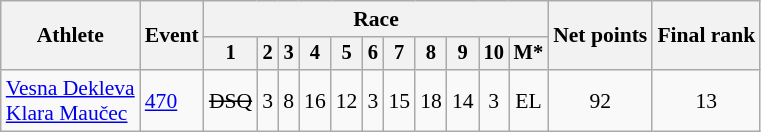<table class="wikitable" style="font-size:90%">
<tr>
<th rowspan=2>Athlete</th>
<th rowspan=2>Event</th>
<th colspan=11>Race</th>
<th rowspan=2>Net points</th>
<th rowspan=2>Final rank</th>
</tr>
<tr style="font-size:95%">
<th>1</th>
<th>2</th>
<th>3</th>
<th>4</th>
<th>5</th>
<th>6</th>
<th>7</th>
<th>8</th>
<th>9</th>
<th>10</th>
<th>M*</th>
</tr>
<tr align=center>
<td align=left><a href='#'>Vesna Dekleva</a> <br><a href='#'>Klara Maučec</a></td>
<td align=left><a href='#'>470</a></td>
<td><s>DSQ</s></td>
<td>3</td>
<td>8</td>
<td>16</td>
<td>12</td>
<td>3</td>
<td>15</td>
<td>18</td>
<td>14</td>
<td>3</td>
<td>EL</td>
<td>92</td>
<td>13</td>
</tr>
</table>
